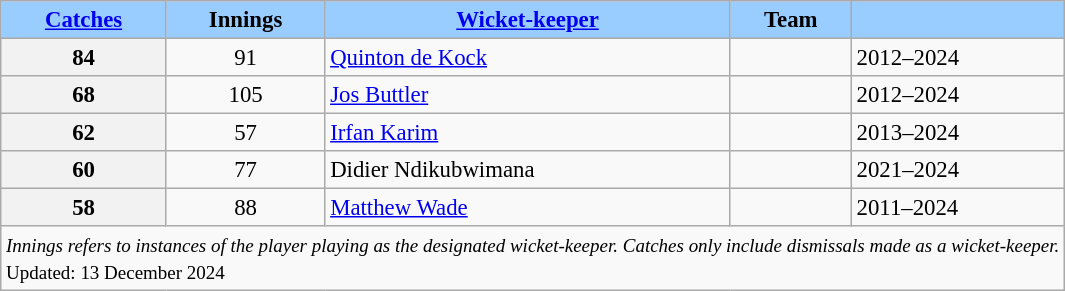<table class="wikitable sortable defaultleft" style="font-size: 95%">
<tr>
<th scope="col" style="background-color:#9cf;"><a href='#'>Catches</a></th>
<th scope="col" style="background-color:#9cf;">Innings</th>
<th scope="col" style="background-color:#9cf;"><a href='#'>Wicket-keeper</a></th>
<th scope="col" style="background-color:#9cf;">Team</th>
<th scope="col" style="background-color:#9cf;"></th>
</tr>
<tr>
<th scope="row">84</th>
<td style="text-align:center;">91</td>
<td><a href='#'>Quinton de Kock</a></td>
<td></td>
<td>2012–2024</td>
</tr>
<tr>
<th scope="row">68</th>
<td style="text-align:center;">105</td>
<td><a href='#'>Jos Buttler</a></td>
<td></td>
<td>2012–2024</td>
</tr>
<tr>
<th scope="row">62</th>
<td style="text-align:center;">57</td>
<td><a href='#'>Irfan Karim</a></td>
<td></td>
<td>2013–2024</td>
</tr>
<tr>
<th scope="row">60</th>
<td style="text-align:center;">77</td>
<td>Didier Ndikubwimana</td>
<td></td>
<td>2021–2024</td>
</tr>
<tr>
<th scope="row">58</th>
<td style="text-align:center;">88</td>
<td><a href='#'>Matthew Wade</a></td>
<td></td>
<td>2011–2024</td>
</tr>
<tr class="sortbottom">
<td scope="row" colspan=5 style="text-align:left;"><small><em>Innings refers to instances of the player playing as the designated wicket-keeper. Catches only include dismissals made as a wicket-keeper.</em> <br> Updated: 13 December 2024</small></td>
</tr>
</table>
